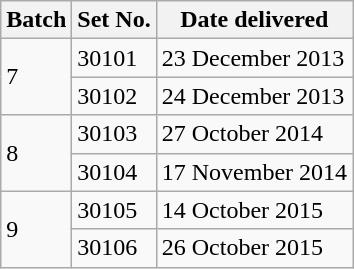<table class="wikitable">
<tr>
<th>Batch</th>
<th>Set No.</th>
<th>Date delivered</th>
</tr>
<tr>
<td rowspan="2">7</td>
<td>30101</td>
<td>23 December 2013</td>
</tr>
<tr>
<td>30102</td>
<td>24 December 2013</td>
</tr>
<tr>
<td rowspan="2">8</td>
<td>30103</td>
<td>27 October 2014</td>
</tr>
<tr>
<td>30104</td>
<td>17 November 2014</td>
</tr>
<tr>
<td rowspan="2">9</td>
<td>30105</td>
<td>14 October 2015</td>
</tr>
<tr>
<td>30106</td>
<td>26 October 2015</td>
</tr>
</table>
